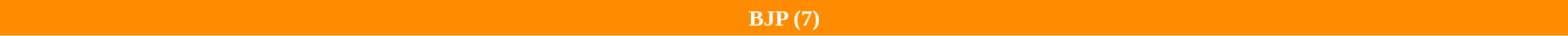<table style="width:88%; text-align:center;">
<tr style="color:white; height:25px;">
<td style="background:DarkOrange; width:100%;"><strong>BJP (7)</strong></td>
</tr>
<tr>
</tr>
</table>
